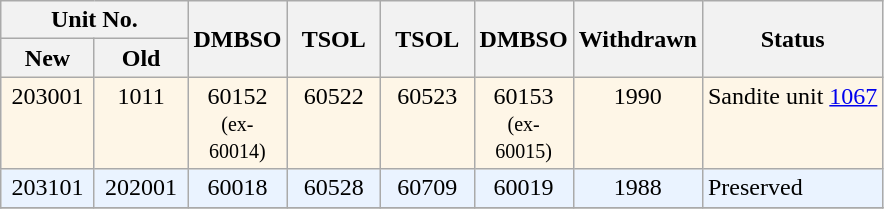<table class="wikitable">
<tr>
<th colspan=2>Unit No.</th>
<th rowspan=2 width=55>DMBSO</th>
<th rowspan=2 width=55>TSOL</th>
<th rowspan=2 width=55>TSOL <br></th>
<th rowspan=2 width=55>DMBSO</th>
<th rowspan=2>Withdrawn</th>
<th align=left rowspan=2>Status</th>
</tr>
<tr>
<th width=55>New</th>
<th width=55>Old</th>
</tr>
<tr>
<td style="background-color:#fef6e7" valign="top" align=center>203001</td>
<td style="background-color:#fef6e7" valign="top" align=center>1011</td>
<td style="background-color:#fef6e7" valign="top" align=center>60152 <br><small>(ex-60014)</small></td>
<td style="background-color:#fef6e7" valign="top" align=center>60522</td>
<td style="background-color:#fef6e7" valign="top" align=center>60523</td>
<td style="background-color:#fef6e7" valign="top" align=center>60153 <br><small>(ex-60015)</small></td>
<td style="background-color:#fef6e7" valign="top" align=center>1990</td>
<td style="background-color:#fef6e7" valign="top">Sandite unit <a href='#'>1067</a></td>
</tr>
<tr>
<td style="background-color:#eaf3ff" align=center>203101</td>
<td style="background-color:#eaf3ff" align=center>202001</td>
<td style="background-color:#eaf3ff" align=center>60018</td>
<td style="background-color:#eaf3ff" align=center>60528</td>
<td style="background-color:#eaf3ff" align=center>60709</td>
<td style="background-color:#eaf3ff" align=center>60019</td>
<td style="background-color:#eaf3ff" align=center>1988</td>
<td style="background-color:#eaf3ff">Preserved</td>
</tr>
<tr>
</tr>
</table>
